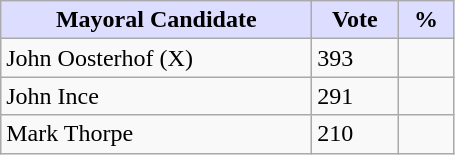<table class="wikitable">
<tr>
<th style="background:#ddf; width:200px;">Mayoral Candidate </th>
<th style="background:#ddf; width:50px;">Vote</th>
<th style="background:#ddf; width:30px;">%</th>
</tr>
<tr>
<td>John Oosterhof (X)</td>
<td>393</td>
<td></td>
</tr>
<tr>
<td>John Ince</td>
<td>291</td>
<td></td>
</tr>
<tr>
<td>Mark Thorpe</td>
<td>210</td>
<td></td>
</tr>
</table>
